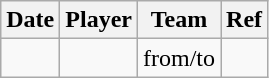<table class="wikitable">
<tr>
<th>Date</th>
<th>Player</th>
<th>Team</th>
<th>Ref</th>
</tr>
<tr>
<td></td>
<td></td>
<td>from/to</td>
<td></td>
</tr>
</table>
